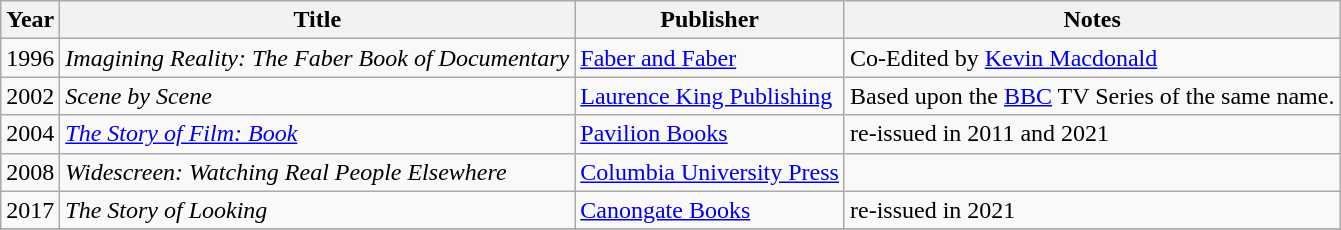<table class="wikitable">
<tr>
<th>Year</th>
<th>Title</th>
<th>Publisher</th>
<th>Notes</th>
</tr>
<tr>
<td>1996</td>
<td><em>Imagining Reality: The Faber Book of Documentary</em></td>
<td><a href='#'>Faber and Faber</a></td>
<td>Co-Edited by <a href='#'>Kevin Macdonald</a></td>
</tr>
<tr>
<td>2002</td>
<td><em>Scene by Scene</em></td>
<td><a href='#'>Laurence King Publishing</a></td>
<td>Based upon the <a href='#'>BBC</a> TV Series of the same name.</td>
</tr>
<tr>
<td>2004</td>
<td><em><a href='#'>The Story of Film: Book</a></em></td>
<td><a href='#'>Pavilion Books</a></td>
<td>re-issued in 2011 and 2021</td>
</tr>
<tr>
<td>2008</td>
<td><em>Widescreen: Watching Real People Elsewhere</em> </td>
<td><a href='#'>Columbia University Press</a></td>
<td></td>
</tr>
<tr>
<td>2017</td>
<td><em>The Story of Looking</em></td>
<td><a href='#'>Canongate Books</a></td>
<td>re-issued in 2021</td>
</tr>
<tr>
</tr>
</table>
